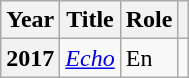<table class="wikitable plainrowheaders">
<tr>
<th scope="col">Year</th>
<th scope="col">Title</th>
<th scope="col">Role</th>
<th scope="col"></th>
</tr>
<tr>
<th scope=row>2017</th>
<td><em><a href='#'>Echo</a></em></td>
<td>En</td>
<td style="text-align:center;"></td>
</tr>
</table>
